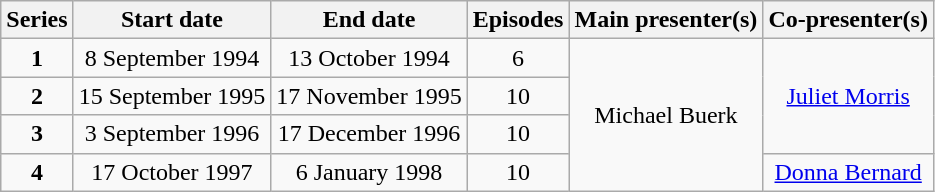<table class="wikitable" style="text-align:center;">
<tr>
<th>Series</th>
<th>Start date</th>
<th>End date</th>
<th>Episodes</th>
<th>Main presenter(s)</th>
<th>Co-presenter(s)</th>
</tr>
<tr>
<td><strong>1</strong></td>
<td>8 September 1994</td>
<td>13 October 1994</td>
<td>6</td>
<td rowspan="4">Michael Buerk</td>
<td rowspan="3"><a href='#'>Juliet Morris</a></td>
</tr>
<tr>
<td><strong>2</strong></td>
<td>15 September 1995</td>
<td>17 November 1995</td>
<td>10</td>
</tr>
<tr>
<td><strong>3</strong></td>
<td>3 September 1996</td>
<td>17 December 1996</td>
<td>10</td>
</tr>
<tr>
<td><strong>4</strong></td>
<td>17 October 1997</td>
<td>6 January 1998</td>
<td>10</td>
<td><a href='#'>Donna Bernard</a></td>
</tr>
</table>
